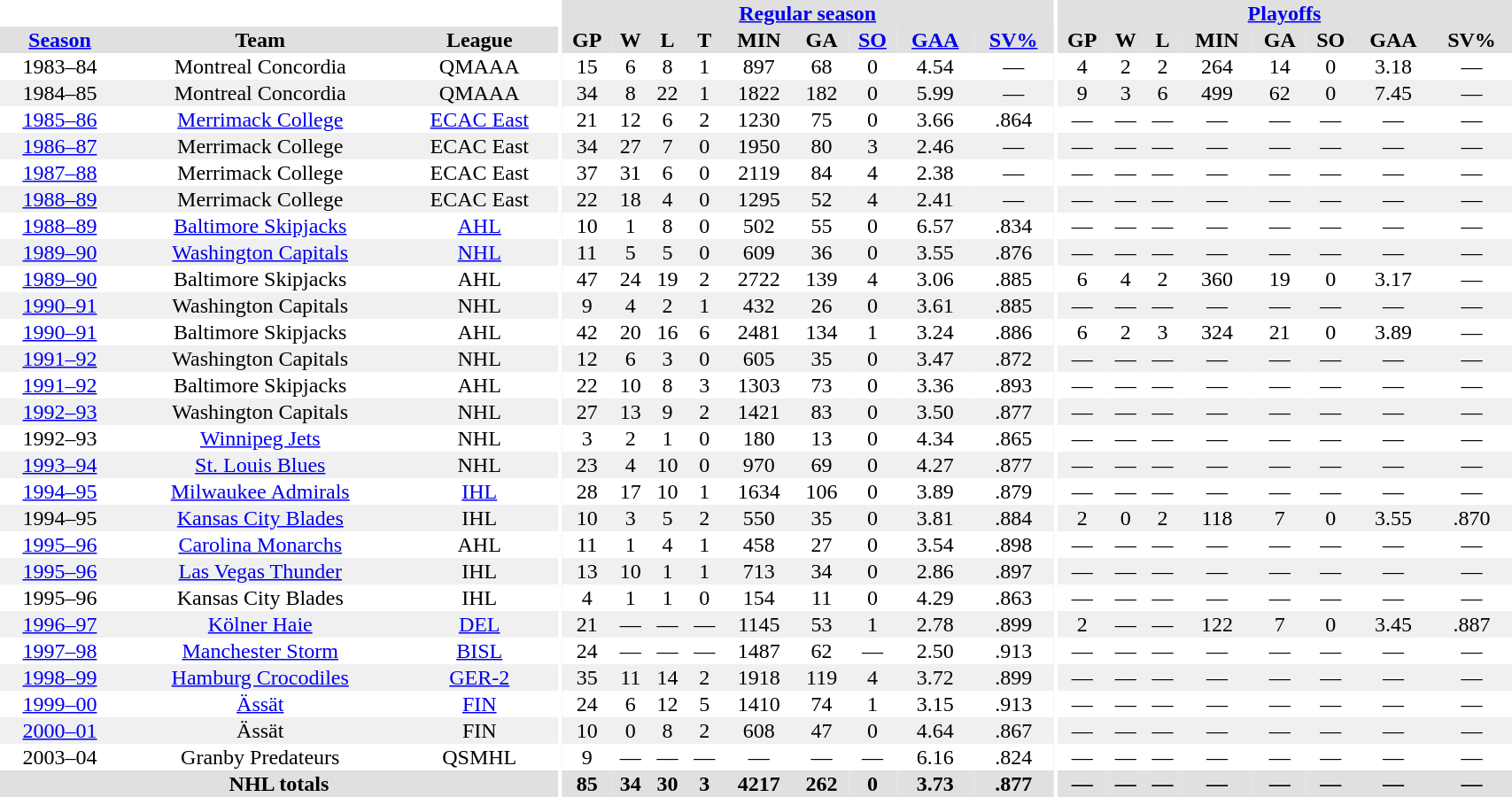<table border="0" cellpadding="1" cellspacing="0" style="width:90%; text-align:center;">
<tr bgcolor="#e0e0e0">
<th colspan="3" bgcolor="#ffffff"></th>
<th rowspan="99" bgcolor="#ffffff"></th>
<th colspan="9" bgcolor="#e0e0e0"><a href='#'>Regular season</a></th>
<th rowspan="99" bgcolor="#ffffff"></th>
<th colspan="8" bgcolor="#e0e0e0"><a href='#'>Playoffs</a></th>
</tr>
<tr bgcolor="#e0e0e0">
<th><a href='#'>Season</a></th>
<th>Team</th>
<th>League</th>
<th>GP</th>
<th>W</th>
<th>L</th>
<th>T</th>
<th>MIN</th>
<th>GA</th>
<th><a href='#'>SO</a></th>
<th><a href='#'>GAA</a></th>
<th><a href='#'>SV%</a></th>
<th>GP</th>
<th>W</th>
<th>L</th>
<th>MIN</th>
<th>GA</th>
<th>SO</th>
<th>GAA</th>
<th>SV%</th>
</tr>
<tr>
<td>1983–84</td>
<td>Montreal Concordia</td>
<td>QMAAA</td>
<td>15</td>
<td>6</td>
<td>8</td>
<td>1</td>
<td>897</td>
<td>68</td>
<td>0</td>
<td>4.54</td>
<td>—</td>
<td>4</td>
<td>2</td>
<td>2</td>
<td>264</td>
<td>14</td>
<td>0</td>
<td>3.18</td>
<td>—</td>
</tr>
<tr bgcolor="#f0f0f0">
<td>1984–85</td>
<td>Montreal Concordia</td>
<td>QMAAA</td>
<td>34</td>
<td>8</td>
<td>22</td>
<td>1</td>
<td>1822</td>
<td>182</td>
<td>0</td>
<td>5.99</td>
<td>—</td>
<td>9</td>
<td>3</td>
<td>6</td>
<td>499</td>
<td>62</td>
<td>0</td>
<td>7.45</td>
<td>—</td>
</tr>
<tr>
<td><a href='#'>1985–86</a></td>
<td><a href='#'>Merrimack College</a></td>
<td><a href='#'>ECAC East</a></td>
<td>21</td>
<td>12</td>
<td>6</td>
<td>2</td>
<td>1230</td>
<td>75</td>
<td>0</td>
<td>3.66</td>
<td>.864</td>
<td>—</td>
<td>—</td>
<td>—</td>
<td>—</td>
<td>—</td>
<td>—</td>
<td>—</td>
<td>—</td>
</tr>
<tr bgcolor="#f0f0f0">
<td><a href='#'>1986–87</a></td>
<td>Merrimack College</td>
<td>ECAC East</td>
<td>34</td>
<td>27</td>
<td>7</td>
<td>0</td>
<td>1950</td>
<td>80</td>
<td>3</td>
<td>2.46</td>
<td>—</td>
<td>—</td>
<td>—</td>
<td>—</td>
<td>—</td>
<td>—</td>
<td>—</td>
<td>—</td>
<td>—</td>
</tr>
<tr>
<td><a href='#'>1987–88</a></td>
<td>Merrimack College</td>
<td>ECAC East</td>
<td>37</td>
<td>31</td>
<td>6</td>
<td>0</td>
<td>2119</td>
<td>84</td>
<td>4</td>
<td>2.38</td>
<td>—</td>
<td>—</td>
<td>—</td>
<td>—</td>
<td>—</td>
<td>—</td>
<td>—</td>
<td>—</td>
<td>—</td>
</tr>
<tr bgcolor="#f0f0f0">
<td><a href='#'>1988–89</a></td>
<td>Merrimack College</td>
<td>ECAC East</td>
<td>22</td>
<td>18</td>
<td>4</td>
<td>0</td>
<td>1295</td>
<td>52</td>
<td>4</td>
<td>2.41</td>
<td>—</td>
<td>—</td>
<td>—</td>
<td>—</td>
<td>—</td>
<td>—</td>
<td>—</td>
<td>—</td>
<td>—</td>
</tr>
<tr>
<td><a href='#'>1988–89</a></td>
<td><a href='#'>Baltimore Skipjacks</a></td>
<td><a href='#'>AHL</a></td>
<td>10</td>
<td>1</td>
<td>8</td>
<td>0</td>
<td>502</td>
<td>55</td>
<td>0</td>
<td>6.57</td>
<td>.834</td>
<td>—</td>
<td>—</td>
<td>—</td>
<td>—</td>
<td>—</td>
<td>—</td>
<td>—</td>
<td>—</td>
</tr>
<tr bgcolor="#f0f0f0">
<td><a href='#'>1989–90</a></td>
<td><a href='#'>Washington Capitals</a></td>
<td><a href='#'>NHL</a></td>
<td>11</td>
<td>5</td>
<td>5</td>
<td>0</td>
<td>609</td>
<td>36</td>
<td>0</td>
<td>3.55</td>
<td>.876</td>
<td>—</td>
<td>—</td>
<td>—</td>
<td>—</td>
<td>—</td>
<td>—</td>
<td>—</td>
<td>—</td>
</tr>
<tr>
<td><a href='#'>1989–90</a></td>
<td>Baltimore Skipjacks</td>
<td>AHL</td>
<td>47</td>
<td>24</td>
<td>19</td>
<td>2</td>
<td>2722</td>
<td>139</td>
<td>4</td>
<td>3.06</td>
<td>.885</td>
<td>6</td>
<td>4</td>
<td>2</td>
<td>360</td>
<td>19</td>
<td>0</td>
<td>3.17</td>
<td>—</td>
</tr>
<tr bgcolor="#f0f0f0">
<td><a href='#'>1990–91</a></td>
<td>Washington Capitals</td>
<td>NHL</td>
<td>9</td>
<td>4</td>
<td>2</td>
<td>1</td>
<td>432</td>
<td>26</td>
<td>0</td>
<td>3.61</td>
<td>.885</td>
<td>—</td>
<td>—</td>
<td>—</td>
<td>—</td>
<td>—</td>
<td>—</td>
<td>—</td>
<td>—</td>
</tr>
<tr>
<td><a href='#'>1990–91</a></td>
<td>Baltimore Skipjacks</td>
<td>AHL</td>
<td>42</td>
<td>20</td>
<td>16</td>
<td>6</td>
<td>2481</td>
<td>134</td>
<td>1</td>
<td>3.24</td>
<td>.886</td>
<td>6</td>
<td>2</td>
<td>3</td>
<td>324</td>
<td>21</td>
<td>0</td>
<td>3.89</td>
<td>—</td>
</tr>
<tr bgcolor="#f0f0f0">
<td><a href='#'>1991–92</a></td>
<td>Washington Capitals</td>
<td>NHL</td>
<td>12</td>
<td>6</td>
<td>3</td>
<td>0</td>
<td>605</td>
<td>35</td>
<td>0</td>
<td>3.47</td>
<td>.872</td>
<td>—</td>
<td>—</td>
<td>—</td>
<td>—</td>
<td>—</td>
<td>—</td>
<td>—</td>
<td>—</td>
</tr>
<tr>
<td><a href='#'>1991–92</a></td>
<td>Baltimore Skipjacks</td>
<td>AHL</td>
<td>22</td>
<td>10</td>
<td>8</td>
<td>3</td>
<td>1303</td>
<td>73</td>
<td>0</td>
<td>3.36</td>
<td>.893</td>
<td>—</td>
<td>—</td>
<td>—</td>
<td>—</td>
<td>—</td>
<td>—</td>
<td>—</td>
<td>—</td>
</tr>
<tr bgcolor="#f0f0f0">
<td><a href='#'>1992–93</a></td>
<td>Washington Capitals</td>
<td>NHL</td>
<td>27</td>
<td>13</td>
<td>9</td>
<td>2</td>
<td>1421</td>
<td>83</td>
<td>0</td>
<td>3.50</td>
<td>.877</td>
<td>—</td>
<td>—</td>
<td>—</td>
<td>—</td>
<td>—</td>
<td>—</td>
<td>—</td>
<td>—</td>
</tr>
<tr>
<td>1992–93</td>
<td><a href='#'>Winnipeg Jets</a></td>
<td>NHL</td>
<td>3</td>
<td>2</td>
<td>1</td>
<td>0</td>
<td>180</td>
<td>13</td>
<td>0</td>
<td>4.34</td>
<td>.865</td>
<td>—</td>
<td>—</td>
<td>—</td>
<td>—</td>
<td>—</td>
<td>—</td>
<td>—</td>
<td>—</td>
</tr>
<tr bgcolor="#f0f0f0">
<td><a href='#'>1993–94</a></td>
<td><a href='#'>St. Louis Blues</a></td>
<td>NHL</td>
<td>23</td>
<td>4</td>
<td>10</td>
<td>0</td>
<td>970</td>
<td>69</td>
<td>0</td>
<td>4.27</td>
<td>.877</td>
<td>—</td>
<td>—</td>
<td>—</td>
<td>—</td>
<td>—</td>
<td>—</td>
<td>—</td>
<td>—</td>
</tr>
<tr>
<td><a href='#'>1994–95</a></td>
<td><a href='#'>Milwaukee Admirals</a></td>
<td><a href='#'>IHL</a></td>
<td>28</td>
<td>17</td>
<td>10</td>
<td>1</td>
<td>1634</td>
<td>106</td>
<td>0</td>
<td>3.89</td>
<td>.879</td>
<td>—</td>
<td>—</td>
<td>—</td>
<td>—</td>
<td>—</td>
<td>—</td>
<td>—</td>
<td>—</td>
</tr>
<tr bgcolor="#f0f0f0">
<td>1994–95</td>
<td><a href='#'>Kansas City Blades</a></td>
<td>IHL</td>
<td>10</td>
<td>3</td>
<td>5</td>
<td>2</td>
<td>550</td>
<td>35</td>
<td>0</td>
<td>3.81</td>
<td>.884</td>
<td>2</td>
<td>0</td>
<td>2</td>
<td>118</td>
<td>7</td>
<td>0</td>
<td>3.55</td>
<td>.870</td>
</tr>
<tr>
<td><a href='#'>1995–96</a></td>
<td><a href='#'>Carolina Monarchs</a></td>
<td>AHL</td>
<td>11</td>
<td>1</td>
<td>4</td>
<td>1</td>
<td>458</td>
<td>27</td>
<td>0</td>
<td>3.54</td>
<td>.898</td>
<td>—</td>
<td>—</td>
<td>—</td>
<td>—</td>
<td>—</td>
<td>—</td>
<td>—</td>
<td>—</td>
</tr>
<tr bgcolor="#f0f0f0">
<td><a href='#'>1995–96</a></td>
<td><a href='#'>Las Vegas Thunder</a></td>
<td>IHL</td>
<td>13</td>
<td>10</td>
<td>1</td>
<td>1</td>
<td>713</td>
<td>34</td>
<td>0</td>
<td>2.86</td>
<td>.897</td>
<td>—</td>
<td>—</td>
<td>—</td>
<td>—</td>
<td>—</td>
<td>—</td>
<td>—</td>
<td>—</td>
</tr>
<tr>
<td>1995–96</td>
<td>Kansas City Blades</td>
<td>IHL</td>
<td>4</td>
<td>1</td>
<td>1</td>
<td>0</td>
<td>154</td>
<td>11</td>
<td>0</td>
<td>4.29</td>
<td>.863</td>
<td>—</td>
<td>—</td>
<td>—</td>
<td>—</td>
<td>—</td>
<td>—</td>
<td>—</td>
<td>—</td>
</tr>
<tr bgcolor="#f0f0f0">
<td><a href='#'>1996–97</a></td>
<td><a href='#'>Kölner Haie</a></td>
<td><a href='#'>DEL</a></td>
<td>21</td>
<td>—</td>
<td>—</td>
<td>—</td>
<td>1145</td>
<td>53</td>
<td>1</td>
<td>2.78</td>
<td>.899</td>
<td>2</td>
<td>—</td>
<td>—</td>
<td>122</td>
<td>7</td>
<td>0</td>
<td>3.45</td>
<td>.887</td>
</tr>
<tr>
<td><a href='#'>1997–98</a></td>
<td><a href='#'>Manchester Storm</a></td>
<td><a href='#'>BISL</a></td>
<td>24</td>
<td>—</td>
<td>—</td>
<td>—</td>
<td>1487</td>
<td>62</td>
<td>—</td>
<td>2.50</td>
<td>.913</td>
<td>—</td>
<td>—</td>
<td>—</td>
<td>—</td>
<td>—</td>
<td>—</td>
<td>—</td>
<td>—</td>
</tr>
<tr bgcolor="#f0f0f0">
<td><a href='#'>1998–99</a></td>
<td><a href='#'>Hamburg Crocodiles</a></td>
<td><a href='#'>GER-2</a></td>
<td>35</td>
<td>11</td>
<td>14</td>
<td>2</td>
<td>1918</td>
<td>119</td>
<td>4</td>
<td>3.72</td>
<td>.899</td>
<td>—</td>
<td>—</td>
<td>—</td>
<td>—</td>
<td>—</td>
<td>—</td>
<td>—</td>
<td>—</td>
</tr>
<tr>
<td><a href='#'>1999–00</a></td>
<td><a href='#'>Ässät</a></td>
<td><a href='#'>FIN</a></td>
<td>24</td>
<td>6</td>
<td>12</td>
<td>5</td>
<td>1410</td>
<td>74</td>
<td>1</td>
<td>3.15</td>
<td>.913</td>
<td>—</td>
<td>—</td>
<td>—</td>
<td>—</td>
<td>—</td>
<td>—</td>
<td>—</td>
<td>—</td>
</tr>
<tr bgcolor="#f0f0f0">
<td><a href='#'>2000–01</a></td>
<td>Ässät</td>
<td>FIN</td>
<td>10</td>
<td>0</td>
<td>8</td>
<td>2</td>
<td>608</td>
<td>47</td>
<td>0</td>
<td>4.64</td>
<td>.867</td>
<td>—</td>
<td>—</td>
<td>—</td>
<td>—</td>
<td>—</td>
<td>—</td>
<td>—</td>
<td>—</td>
</tr>
<tr>
<td>2003–04</td>
<td>Granby Predateurs</td>
<td>QSMHL</td>
<td>9</td>
<td>—</td>
<td>—</td>
<td>—</td>
<td>—</td>
<td>—</td>
<td>—</td>
<td>6.16</td>
<td>.824</td>
<td>—</td>
<td>—</td>
<td>—</td>
<td>—</td>
<td>—</td>
<td>—</td>
<td>—</td>
<td>—</td>
</tr>
<tr bgcolor="#e0e0e0">
<th colspan=3>NHL totals</th>
<th>85</th>
<th>34</th>
<th>30</th>
<th>3</th>
<th>4217</th>
<th>262</th>
<th>0</th>
<th>3.73</th>
<th>.877</th>
<th>—</th>
<th>—</th>
<th>—</th>
<th>—</th>
<th>—</th>
<th>—</th>
<th>—</th>
<th>—</th>
</tr>
</table>
